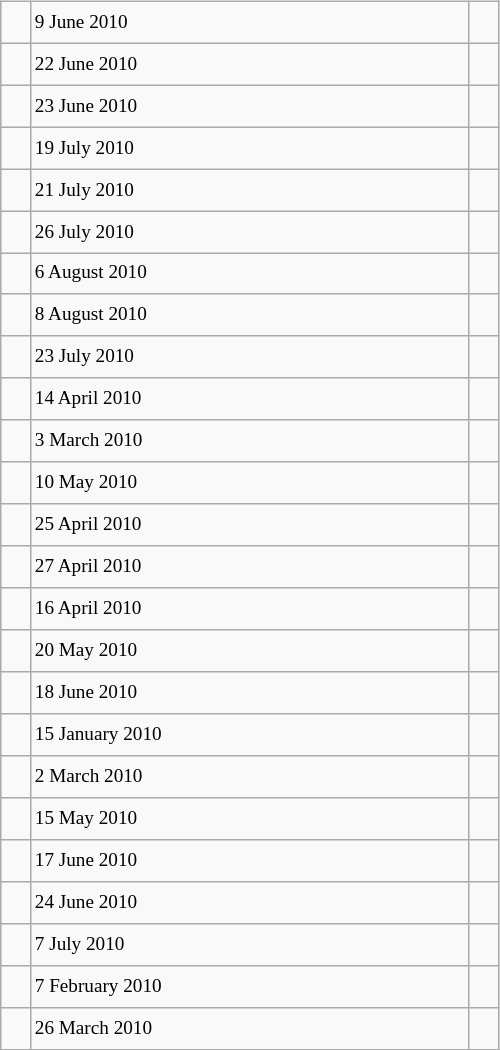<table class="wikitable" style="font-size: 80%; float: left; width: 26em; margin-right: 1em; height: 700px">
<tr>
<td></td>
<td>9 June 2010</td>
<td></td>
</tr>
<tr>
<td></td>
<td>22 June 2010</td>
<td></td>
</tr>
<tr>
<td></td>
<td>23 June 2010</td>
<td></td>
</tr>
<tr>
<td></td>
<td>19 July 2010</td>
<td></td>
</tr>
<tr>
<td></td>
<td>21 July 2010</td>
<td></td>
</tr>
<tr>
<td></td>
<td>26 July 2010</td>
<td></td>
</tr>
<tr>
<td></td>
<td>6 August 2010</td>
<td></td>
</tr>
<tr>
<td></td>
<td>8 August 2010</td>
<td></td>
</tr>
<tr>
<td></td>
<td>23 July 2010</td>
<td></td>
</tr>
<tr>
<td></td>
<td>14 April 2010</td>
<td></td>
</tr>
<tr>
<td></td>
<td>3 March 2010</td>
<td></td>
</tr>
<tr>
<td></td>
<td>10 May 2010</td>
<td></td>
</tr>
<tr>
<td></td>
<td>25 April 2010</td>
<td></td>
</tr>
<tr>
<td></td>
<td>27 April 2010</td>
<td></td>
</tr>
<tr>
<td></td>
<td>16 April 2010</td>
<td></td>
</tr>
<tr>
<td></td>
<td>20 May 2010</td>
<td></td>
</tr>
<tr>
<td></td>
<td>18 June 2010</td>
<td></td>
</tr>
<tr>
<td></td>
<td>15 January 2010</td>
<td></td>
</tr>
<tr>
<td></td>
<td>2 March 2010</td>
<td></td>
</tr>
<tr>
<td></td>
<td>15 May 2010</td>
<td></td>
</tr>
<tr>
<td></td>
<td>17 June 2010</td>
<td></td>
</tr>
<tr>
<td></td>
<td>24 June 2010</td>
<td></td>
</tr>
<tr>
<td></td>
<td>7 July 2010</td>
<td></td>
</tr>
<tr>
<td></td>
<td>7 February 2010</td>
<td></td>
</tr>
<tr>
<td></td>
<td>26 March 2010</td>
<td></td>
</tr>
</table>
